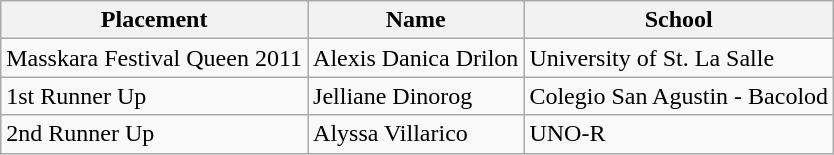<table class="wikitable">
<tr>
<th>Placement</th>
<th>Name</th>
<th>School</th>
</tr>
<tr>
<td>Masskara Festival Queen 2011</td>
<td>Alexis Danica Drilon</td>
<td>University of St. La Salle</td>
</tr>
<tr>
<td>1st Runner Up</td>
<td>Jelliane Dinorog</td>
<td>Colegio San Agustin - Bacolod</td>
</tr>
<tr>
<td>2nd Runner Up</td>
<td>Alyssa Villarico</td>
<td>UNO-R</td>
</tr>
</table>
